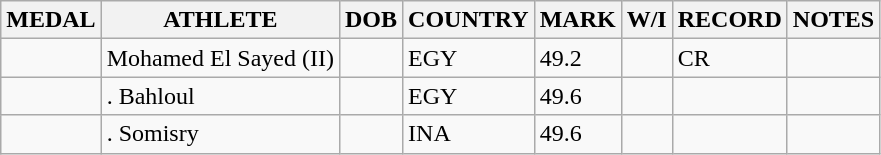<table class="wikitable">
<tr>
<th>MEDAL</th>
<th>ATHLETE</th>
<th>DOB</th>
<th>COUNTRY</th>
<th>MARK</th>
<th>W/I</th>
<th>RECORD</th>
<th>NOTES</th>
</tr>
<tr>
<td></td>
<td>Mohamed El Sayed (II)</td>
<td></td>
<td>EGY</td>
<td>49.2</td>
<td></td>
<td>CR</td>
<td></td>
</tr>
<tr>
<td></td>
<td>. Bahloul</td>
<td></td>
<td>EGY</td>
<td>49.6</td>
<td></td>
<td></td>
<td></td>
</tr>
<tr>
<td></td>
<td>. Somisry</td>
<td></td>
<td>INA</td>
<td>49.6</td>
<td></td>
<td></td>
<td></td>
</tr>
</table>
